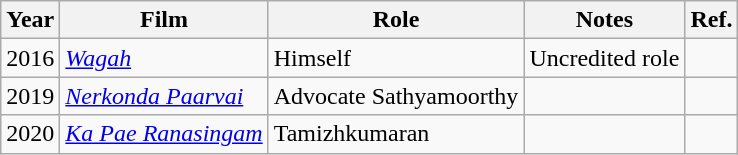<table class="wikitable sortable">
<tr>
<th>Year</th>
<th>Film</th>
<th>Role</th>
<th>Notes</th>
<th scope="col" class="unsortable">Ref.</th>
</tr>
<tr>
<td>2016</td>
<td><em><a href='#'>Wagah</a></em></td>
<td>Himself</td>
<td>Uncredited role</td>
</tr>
<tr>
<td>2019</td>
<td><em><a href='#'>Nerkonda Paarvai</a></em></td>
<td>Advocate Sathyamoorthy</td>
<td></td>
<td></td>
</tr>
<tr>
<td>2020</td>
<td><em><a href='#'>Ka Pae Ranasingam</a></em></td>
<td>Tamizhkumaran</td>
<td></td>
<td></td>
</tr>
</table>
